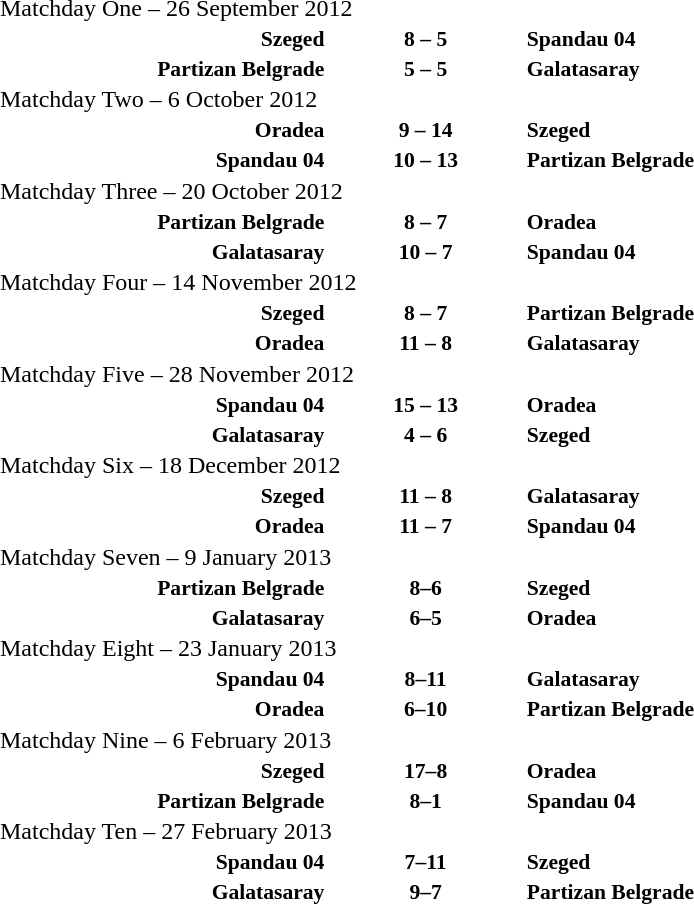<table cellspacing=1>
<tr>
<th width=20%></th>
<th width=12%></th>
<th width=20%></th>
</tr>
<tr>
<td colspan=3>Matchday One – 26 September 2012</td>
</tr>
<tr style=font-size:90%>
<td align=right><strong>Szeged</strong></td>
<td align=center><strong>8 – 5</strong></td>
<td><strong>Spandau 04</strong></td>
</tr>
<tr style=font-size:90%>
<td align=right><strong>Partizan Belgrade</strong></td>
<td align=center><strong>5 – 5</strong></td>
<td><strong>Galatasaray</strong></td>
</tr>
<tr>
<td colspan=3>Matchday Two – 6 October 2012</td>
</tr>
<tr style=font-size:90%>
<td align=right><strong>Oradea</strong></td>
<td align=center><strong>9 – 14</strong></td>
<td><strong>Szeged</strong></td>
</tr>
<tr style=font-size:90%>
<td align=right><strong>Spandau 04</strong></td>
<td align=center><strong>10 – 13</strong></td>
<td><strong>Partizan Belgrade</strong></td>
</tr>
<tr>
<td colspan=3>Matchday Three – 20 October 2012</td>
</tr>
<tr style=font-size:90%>
<td align=right><strong>Partizan Belgrade</strong></td>
<td align=center><strong>8 – 7</strong></td>
<td><strong>Oradea</strong></td>
</tr>
<tr style=font-size:90%>
<td align=right><strong>Galatasaray</strong></td>
<td align=center><strong>10 – 7</strong></td>
<td><strong>Spandau 04</strong></td>
</tr>
<tr>
<td colspan=3>Matchday Four – 14 November 2012</td>
</tr>
<tr style=font-size:90%>
<td align=right><strong>Szeged</strong></td>
<td align=center><strong>8 – 7</strong></td>
<td><strong>Partizan Belgrade</strong></td>
</tr>
<tr style=font-size:90%>
<td align=right><strong>Oradea</strong></td>
<td align=center><strong>11 – 8</strong></td>
<td><strong>Galatasaray</strong></td>
</tr>
<tr>
<td colspan=3>Matchday Five – 28 November 2012</td>
</tr>
<tr style=font-size:90%>
<td align=right><strong>Spandau 04</strong></td>
<td align=center><strong>15 – 13</strong></td>
<td><strong>Oradea</strong></td>
</tr>
<tr style=font-size:90%>
<td align=right><strong>Galatasaray</strong></td>
<td align=center><strong>4 – 6</strong></td>
<td><strong>Szeged</strong></td>
</tr>
<tr>
<td colspan=3>Matchday Six – 18 December 2012</td>
</tr>
<tr style=font-size:90%>
<td align=right><strong>Szeged</strong></td>
<td align=center><strong>11 – 8</strong></td>
<td><strong>Galatasaray</strong></td>
</tr>
<tr style=font-size:90%>
<td align=right><strong>Oradea</strong></td>
<td align=center><strong>11 – 7</strong></td>
<td><strong>Spandau 04</strong></td>
</tr>
<tr>
<td colspan=3>Matchday Seven – 9 January 2013</td>
</tr>
<tr style=font-size:90%>
<td align=right><strong>Partizan Belgrade</strong></td>
<td align=center><strong>8–6</strong></td>
<td><strong>Szeged</strong></td>
</tr>
<tr style=font-size:90%>
<td align=right><strong>Galatasaray</strong></td>
<td align=center><strong>6–5</strong></td>
<td><strong>Oradea</strong></td>
</tr>
<tr>
<td colspan=3>Matchday Eight – 23 January 2013</td>
</tr>
<tr style=font-size:90%>
<td align=right><strong>Spandau 04</strong></td>
<td align=center><strong>8–11</strong></td>
<td><strong>Galatasaray</strong></td>
</tr>
<tr style=font-size:90%>
<td align=right><strong>Oradea</strong></td>
<td align=center><strong>6–10</strong></td>
<td><strong>Partizan Belgrade</strong></td>
</tr>
<tr>
<td colspan=3>Matchday Nine – 6 February 2013</td>
</tr>
<tr style=font-size:90%>
<td align=right><strong>Szeged</strong></td>
<td align=center><strong>17–8</strong></td>
<td><strong>Oradea</strong></td>
</tr>
<tr style=font-size:90%>
<td align=right><strong>Partizan Belgrade</strong></td>
<td align=center><strong>8–1</strong></td>
<td><strong>Spandau 04</strong></td>
</tr>
<tr>
<td colspan=3>Matchday Ten – 27 February 2013</td>
</tr>
<tr style=font-size:90%>
<td align=right><strong>Spandau 04</strong></td>
<td align=center><strong>7–11</strong></td>
<td><strong>Szeged</strong></td>
</tr>
<tr style=font-size:90%>
<td align=right><strong>Galatasaray</strong></td>
<td align=center><strong>9–7</strong></td>
<td><strong>Partizan Belgrade</strong></td>
</tr>
<tr>
</tr>
</table>
